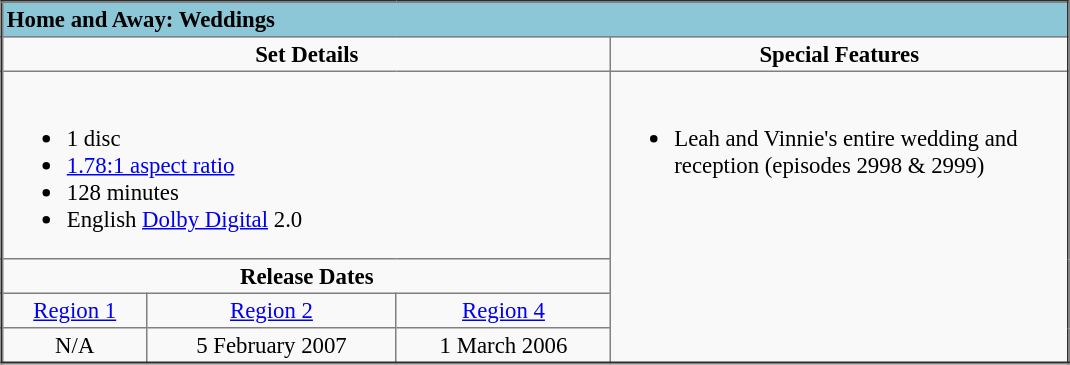<table border="2" cellpadding="2" cellspacing="0" style="margin: 0 1em 00; background: #f9f9f9; border: 1px #aaa solod; border-collapse: collapse; font-size: 95%;">
<tr style="background: #EFEFEF">
<td colspan="5" style="background-color: #8BC7D7;"><strong>Home and Away: Weddings</strong></td>
</tr>
<tr valign="top">
<td align="center" width="400" colspan="3"><strong>Set Details</strong></td>
<td width="300" align="center"><strong>Special Features</strong></td>
</tr>
<tr valign="top">
<td colspan="3" align="left" width="400"><br><ul><li>1 disc</li><li><a href='#'>1.78:1 aspect ratio</a></li><li>128 minutes</li><li>English <a href='#'>Dolby Digital</a> 2.0</li></ul></td>
<td rowspan="4" align="left" width="300"><br><ul><li>Leah and Vinnie's entire wedding and reception (episodes 2998 & 2999)</li></ul></td>
</tr>
<tr>
<td colspan="3" align="center"><strong>Release Dates</strong></td>
</tr>
<tr>
<td align="center"><a href='#'>Region 1</a></td>
<td align="center"><a href='#'>Region 2</a></td>
<td align="center"><a href='#'>Region 4</a></td>
</tr>
<tr>
<td align="center">N/A</td>
<td align="center">5 February 2007</td>
<td align="center">1 March 2006</td>
</tr>
</table>
